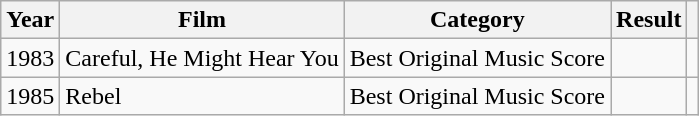<table class="wikitable">
<tr>
<th>Year</th>
<th>Film</th>
<th>Category</th>
<th>Result</th>
<th></th>
</tr>
<tr>
<td>1983</td>
<td>Careful, He Might Hear You</td>
<td>Best Original Music Score</td>
<td></td>
<td></td>
</tr>
<tr>
<td>1985</td>
<td>Rebel</td>
<td>Best Original Music Score</td>
<td></td>
<td></td>
</tr>
</table>
